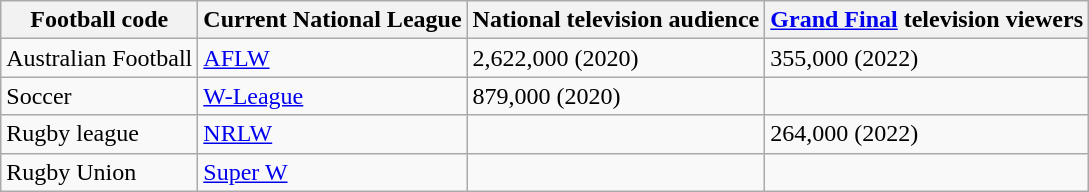<table class="sortable wikitable">
<tr>
<th>Football code</th>
<th>Current National League</th>
<th>National television audience</th>
<th><a href='#'>Grand Final</a> television viewers</th>
</tr>
<tr>
<td>Australian Football</td>
<td><a href='#'>AFLW</a></td>
<td>2,622,000 (2020)</td>
<td>355,000 (2022)</td>
</tr>
<tr>
<td>Soccer</td>
<td><a href='#'>W-League</a></td>
<td>879,000 (2020)</td>
<td></td>
</tr>
<tr>
<td>Rugby league</td>
<td><a href='#'>NRLW</a></td>
<td></td>
<td>264,000 (2022)</td>
</tr>
<tr>
<td>Rugby Union</td>
<td><a href='#'>Super W</a></td>
<td></td>
<td></td>
</tr>
</table>
